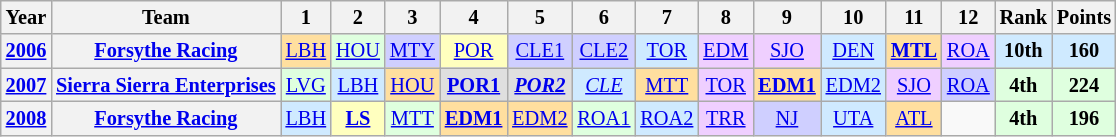<table class="wikitable" style="text-align:center; font-size:85%">
<tr>
<th>Year</th>
<th>Team</th>
<th>1</th>
<th>2</th>
<th>3</th>
<th>4</th>
<th>5</th>
<th>6</th>
<th>7</th>
<th>8</th>
<th>9</th>
<th>10</th>
<th>11</th>
<th>12</th>
<th>Rank</th>
<th>Points</th>
</tr>
<tr>
<th><a href='#'>2006</a></th>
<th nowrap><a href='#'>Forsythe Racing</a></th>
<td style="background:#FFDF9F;"><a href='#'>LBH</a><br></td>
<td style="background:#DFFFDF;"><a href='#'>HOU</a><br></td>
<td style="background:#CFCFFF;"><a href='#'>MTY</a><br></td>
<td style="background:#FFFFBF;"><a href='#'>POR</a><br></td>
<td style="background:#CFCFFF;"><a href='#'>CLE1</a><br></td>
<td style="background:#CFCFFF;"><a href='#'>CLE2</a><br></td>
<td style="background:#CFEAFF;"><a href='#'>TOR</a><br></td>
<td style="background:#EFCFFF;"><a href='#'>EDM</a><br></td>
<td style="background:#EFCFFF;"><a href='#'>SJO</a><br></td>
<td style="background:#CFEAFF;"><a href='#'>DEN</a><br></td>
<td style="background:#FFDF9F;"><strong><a href='#'>MTL</a></strong><br></td>
<td style="background:#EFCFFF;"><a href='#'>ROA</a><br></td>
<th style="background:#CFEAFF;">10th</th>
<th style="background:#CFEAFF;">160</th>
</tr>
<tr>
<th><a href='#'>2007</a></th>
<th nowrap><a href='#'>Sierra Sierra Enterprises</a></th>
<td style="background:#DFFFDF;"><a href='#'>LVG</a><br></td>
<td style="background:#CFEAFF;"><a href='#'>LBH</a><br></td>
<td style="background:#FFDF9F;"><a href='#'>HOU</a><br></td>
<td style="background:#DFDFDF;"><strong><a href='#'>POR1</a></strong><br></td>
<td style="background:#DFDFDF;"><strong><em><a href='#'>POR2</a></em></strong><br></td>
<td style="background:#CFEAFF;"><em><a href='#'>CLE</a></em><br></td>
<td style="background:#FFDF9F;"><a href='#'>MTT</a><br></td>
<td style="background:#EFCFFF;"><a href='#'>TOR</a><br></td>
<td style="background:#FFDF9F;"><strong><a href='#'>EDM1</a></strong><br></td>
<td style="background:#CFEAFF;"><a href='#'>EDM2</a><br></td>
<td style="background:#EFCFFF;"><a href='#'>SJO</a><br></td>
<td style="background:#CFCFFF;"><a href='#'>ROA</a><br></td>
<th style="background:#DFFFDF;">4th</th>
<th style="background:#DFFFDF;">224</th>
</tr>
<tr>
<th><a href='#'>2008</a></th>
<th nowrap><a href='#'>Forsythe Racing</a></th>
<td style="background:#CFEAFF;"><a href='#'>LBH</a><br></td>
<td style="background:#FFFFBF;"><strong><a href='#'>LS</a></strong><br></td>
<td style="background:#DFFFDF;"><a href='#'>MTT</a><br></td>
<td style="background:#FFDF9F;"><strong><a href='#'>EDM1</a></strong><br></td>
<td style="background:#FFDF9F;"><a href='#'>EDM2</a><br></td>
<td style="background:#DFFFDF;"><a href='#'>ROA1</a><br></td>
<td style="background:#CFEAFF;"><a href='#'>ROA2</a><br></td>
<td style="background:#EFCFFF;"><a href='#'>TRR</a><br></td>
<td style="background:#CFCFFF;"><a href='#'>NJ</a><br></td>
<td style="background:#CFEAFF;"><a href='#'>UTA</a><br></td>
<td style="background:#FFDF9F;"><a href='#'>ATL</a><br></td>
<td></td>
<th style="background:#DFFFDF;">4th</th>
<th style="background:#DFFFDF;">196</th>
</tr>
</table>
